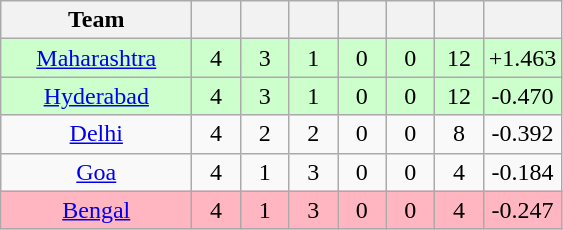<table class="wikitable" style="text-align:center">
<tr>
<th style="width:120px">Team</th>
<th style="width:25px"></th>
<th style="width:25px"></th>
<th style="width:25px"></th>
<th style="width:25px"></th>
<th style="width:25px"></th>
<th style="width:25px"></th>
<th style="width:40px;"></th>
</tr>
<tr style="background-color:#cfc">
<td><a href='#'>Maharashtra</a></td>
<td>4</td>
<td>3</td>
<td>1</td>
<td>0</td>
<td>0</td>
<td>12</td>
<td>+1.463</td>
</tr>
<tr style="background-color:#cfc">
<td><a href='#'>Hyderabad</a></td>
<td>4</td>
<td>3</td>
<td>1</td>
<td>0</td>
<td>0</td>
<td>12</td>
<td>-0.470</td>
</tr>
<tr>
<td><a href='#'>Delhi</a></td>
<td>4</td>
<td>2</td>
<td>2</td>
<td>0</td>
<td>0</td>
<td>8</td>
<td>-0.392</td>
</tr>
<tr>
<td><a href='#'>Goa</a></td>
<td>4</td>
<td>1</td>
<td>3</td>
<td>0</td>
<td>0</td>
<td>4</td>
<td>-0.184</td>
</tr>
<tr style="background-color:lightpink">
<td><a href='#'>Bengal</a></td>
<td>4</td>
<td>1</td>
<td>3</td>
<td>0</td>
<td>0</td>
<td>4</td>
<td>-0.247</td>
</tr>
</table>
